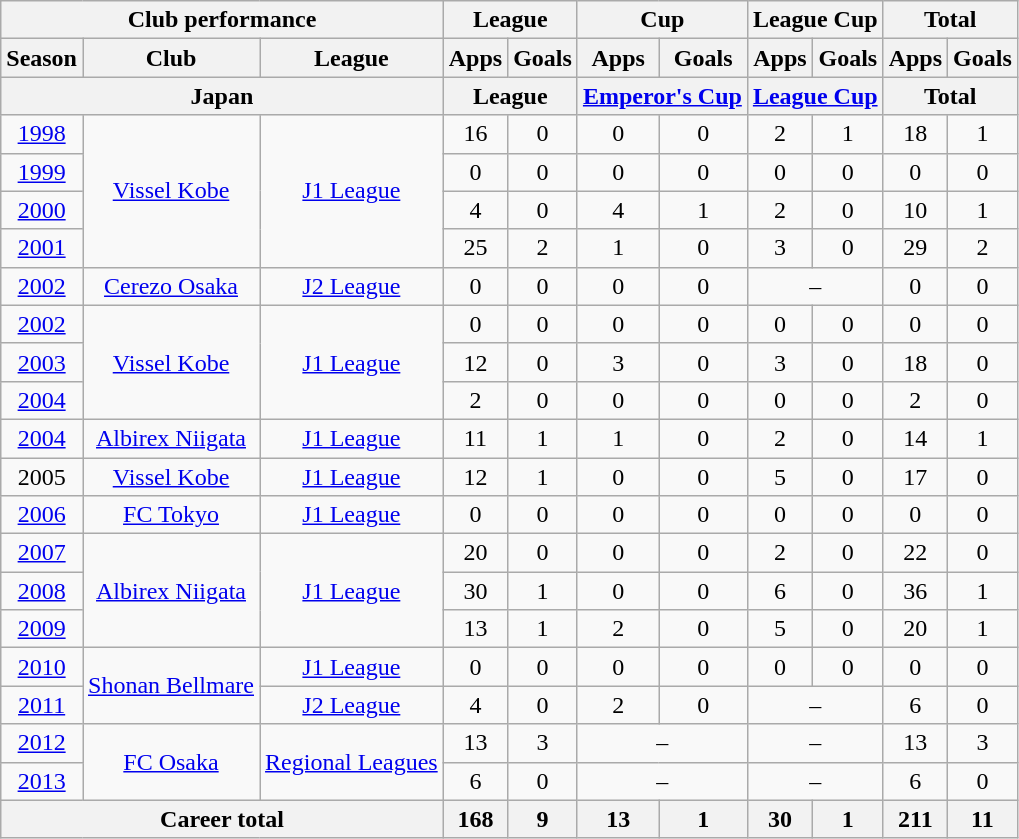<table class="wikitable" style="text-align:center">
<tr>
<th colspan=3>Club performance</th>
<th colspan=2>League</th>
<th colspan=2>Cup</th>
<th colspan=2>League Cup</th>
<th colspan=2>Total</th>
</tr>
<tr>
<th>Season</th>
<th>Club</th>
<th>League</th>
<th>Apps</th>
<th>Goals</th>
<th>Apps</th>
<th>Goals</th>
<th>Apps</th>
<th>Goals</th>
<th>Apps</th>
<th>Goals</th>
</tr>
<tr>
<th colspan=3>Japan</th>
<th colspan=2>League</th>
<th colspan=2><a href='#'>Emperor's Cup</a></th>
<th colspan=2><a href='#'>League Cup</a></th>
<th colspan=2>Total</th>
</tr>
<tr>
<td><a href='#'>1998</a></td>
<td rowspan="4"><a href='#'>Vissel Kobe</a></td>
<td rowspan="4"><a href='#'>J1 League</a></td>
<td>16</td>
<td>0</td>
<td>0</td>
<td>0</td>
<td>2</td>
<td>1</td>
<td>18</td>
<td>1</td>
</tr>
<tr>
<td><a href='#'>1999</a></td>
<td>0</td>
<td>0</td>
<td>0</td>
<td>0</td>
<td>0</td>
<td>0</td>
<td>0</td>
<td>0</td>
</tr>
<tr>
<td><a href='#'>2000</a></td>
<td>4</td>
<td>0</td>
<td>4</td>
<td>1</td>
<td>2</td>
<td>0</td>
<td>10</td>
<td>1</td>
</tr>
<tr>
<td><a href='#'>2001</a></td>
<td>25</td>
<td>2</td>
<td>1</td>
<td>0</td>
<td>3</td>
<td>0</td>
<td>29</td>
<td>2</td>
</tr>
<tr>
<td><a href='#'>2002</a></td>
<td><a href='#'>Cerezo Osaka</a></td>
<td><a href='#'>J2 League</a></td>
<td>0</td>
<td>0</td>
<td>0</td>
<td>0</td>
<td colspan="2">–</td>
<td>0</td>
<td>0</td>
</tr>
<tr>
<td><a href='#'>2002</a></td>
<td rowspan="3"><a href='#'>Vissel Kobe</a></td>
<td rowspan="3"><a href='#'>J1 League</a></td>
<td>0</td>
<td>0</td>
<td>0</td>
<td>0</td>
<td>0</td>
<td>0</td>
<td>0</td>
<td>0</td>
</tr>
<tr>
<td><a href='#'>2003</a></td>
<td>12</td>
<td>0</td>
<td>3</td>
<td>0</td>
<td>3</td>
<td>0</td>
<td>18</td>
<td>0</td>
</tr>
<tr>
<td><a href='#'>2004</a></td>
<td>2</td>
<td>0</td>
<td>0</td>
<td>0</td>
<td>0</td>
<td>0</td>
<td>2</td>
<td>0</td>
</tr>
<tr>
<td><a href='#'>2004</a></td>
<td><a href='#'>Albirex Niigata</a></td>
<td><a href='#'>J1 League</a></td>
<td>11</td>
<td>1</td>
<td>1</td>
<td>0</td>
<td>2</td>
<td>0</td>
<td>14</td>
<td>1</td>
</tr>
<tr>
<td>2005</td>
<td><a href='#'>Vissel Kobe</a></td>
<td><a href='#'>J1 League</a></td>
<td>12</td>
<td>1</td>
<td>0</td>
<td>0</td>
<td>5</td>
<td>0</td>
<td>17</td>
<td>0</td>
</tr>
<tr>
<td><a href='#'>2006</a></td>
<td><a href='#'>FC Tokyo</a></td>
<td><a href='#'>J1 League</a></td>
<td>0</td>
<td>0</td>
<td>0</td>
<td>0</td>
<td>0</td>
<td>0</td>
<td>0</td>
<td>0</td>
</tr>
<tr>
<td><a href='#'>2007</a></td>
<td rowspan="3"><a href='#'>Albirex Niigata</a></td>
<td rowspan="3"><a href='#'>J1 League</a></td>
<td>20</td>
<td>0</td>
<td>0</td>
<td>0</td>
<td>2</td>
<td>0</td>
<td>22</td>
<td>0</td>
</tr>
<tr>
<td><a href='#'>2008</a></td>
<td>30</td>
<td>1</td>
<td>0</td>
<td>0</td>
<td>6</td>
<td>0</td>
<td>36</td>
<td>1</td>
</tr>
<tr>
<td><a href='#'>2009</a></td>
<td>13</td>
<td>1</td>
<td>2</td>
<td>0</td>
<td>5</td>
<td>0</td>
<td>20</td>
<td>1</td>
</tr>
<tr>
<td><a href='#'>2010</a></td>
<td rowspan="2"><a href='#'>Shonan Bellmare</a></td>
<td><a href='#'>J1 League</a></td>
<td>0</td>
<td>0</td>
<td>0</td>
<td>0</td>
<td>0</td>
<td>0</td>
<td>0</td>
<td>0</td>
</tr>
<tr>
<td><a href='#'>2011</a></td>
<td><a href='#'>J2 League</a></td>
<td>4</td>
<td>0</td>
<td>2</td>
<td>0</td>
<td colspan="2">–</td>
<td>6</td>
<td>0</td>
</tr>
<tr>
<td><a href='#'>2012</a></td>
<td rowspan="2"><a href='#'>FC Osaka</a></td>
<td rowspan="2"><a href='#'>Regional Leagues</a></td>
<td>13</td>
<td>3</td>
<td colspan="2">–</td>
<td colspan="2">–</td>
<td>13</td>
<td>3</td>
</tr>
<tr>
<td><a href='#'>2013</a></td>
<td>6</td>
<td>0</td>
<td colspan="2">–</td>
<td colspan="2">–</td>
<td>6</td>
<td>0</td>
</tr>
<tr>
<th colspan=3>Career total</th>
<th>168</th>
<th>9</th>
<th>13</th>
<th>1</th>
<th>30</th>
<th>1</th>
<th>211</th>
<th>11</th>
</tr>
</table>
